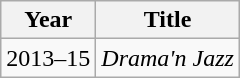<table class="wikitable">
<tr>
<th>Year</th>
<th>Title</th>
</tr>
<tr>
<td>2013–15</td>
<td><em>Drama'n Jazz </em></td>
</tr>
</table>
